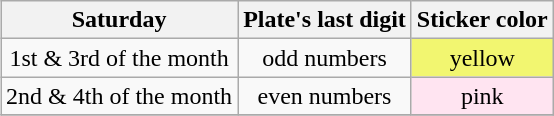<table align="right" style="margin: 1em 1em 1em 1em; text-align:center" class="wikitable">
<tr>
<th>Saturday</th>
<th align="center">Plate's last digit</th>
<th>Sticker color</th>
</tr>
<tr>
<td>1st & 3rd of the month</td>
<td>odd numbers</td>
<td style="background:#F2F670">yellow</td>
</tr>
<tr>
<td>2nd & 4th of the month</td>
<td>even numbers</td>
<td style="background:#FFE4F1">pink</td>
</tr>
<tr>
</tr>
</table>
